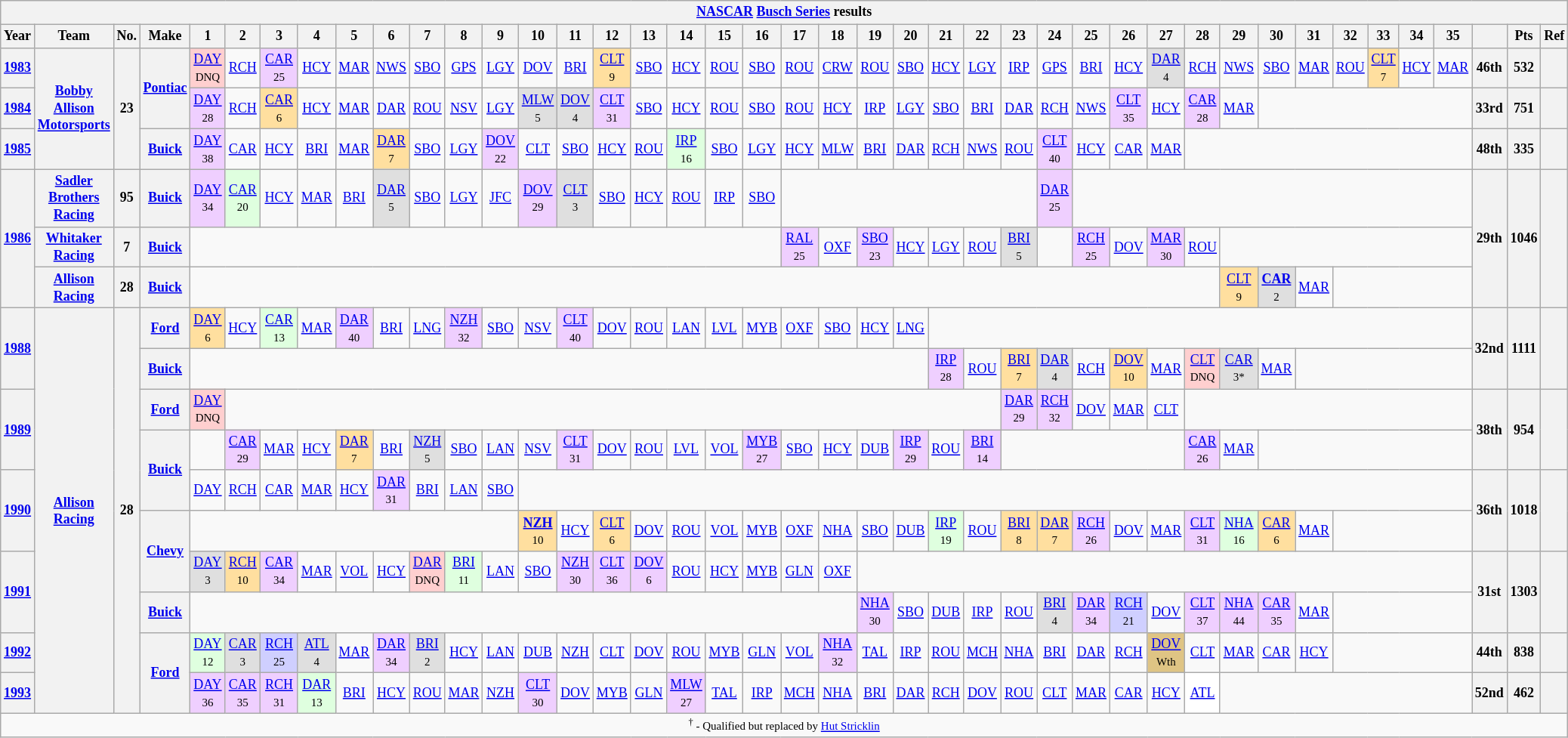<table class="wikitable" style="text-align:center; font-size:75%">
<tr>
<th colspan=42><a href='#'>NASCAR</a> <a href='#'>Busch Series</a> results</th>
</tr>
<tr>
<th>Year</th>
<th>Team</th>
<th>No.</th>
<th>Make</th>
<th>1</th>
<th>2</th>
<th>3</th>
<th>4</th>
<th>5</th>
<th>6</th>
<th>7</th>
<th>8</th>
<th>9</th>
<th>10</th>
<th>11</th>
<th>12</th>
<th>13</th>
<th>14</th>
<th>15</th>
<th>16</th>
<th>17</th>
<th>18</th>
<th>19</th>
<th>20</th>
<th>21</th>
<th>22</th>
<th>23</th>
<th>24</th>
<th>25</th>
<th>26</th>
<th>27</th>
<th>28</th>
<th>29</th>
<th>30</th>
<th>31</th>
<th>32</th>
<th>33</th>
<th>34</th>
<th>35</th>
<th></th>
<th>Pts</th>
<th>Ref</th>
</tr>
<tr>
<th><a href='#'>1983</a></th>
<th rowspan=3><a href='#'>Bobby Allison Motorsports</a></th>
<th rowspan=3>23</th>
<th rowspan=2><a href='#'>Pontiac</a></th>
<td style="background:#FFCFCF;"><a href='#'>DAY</a><br><small>DNQ</small></td>
<td><a href='#'>RCH</a></td>
<td style="background:#EFCFFF;"><a href='#'>CAR</a><br><small>25</small></td>
<td><a href='#'>HCY</a></td>
<td><a href='#'>MAR</a></td>
<td><a href='#'>NWS</a></td>
<td><a href='#'>SBO</a></td>
<td><a href='#'>GPS</a></td>
<td><a href='#'>LGY</a></td>
<td><a href='#'>DOV</a></td>
<td><a href='#'>BRI</a></td>
<td style="background:#FFDF9F;"><a href='#'>CLT</a><br><small>9</small></td>
<td><a href='#'>SBO</a></td>
<td><a href='#'>HCY</a></td>
<td><a href='#'>ROU</a></td>
<td><a href='#'>SBO</a></td>
<td><a href='#'>ROU</a></td>
<td><a href='#'>CRW</a></td>
<td><a href='#'>ROU</a></td>
<td><a href='#'>SBO</a></td>
<td><a href='#'>HCY</a></td>
<td><a href='#'>LGY</a></td>
<td><a href='#'>IRP</a></td>
<td><a href='#'>GPS</a></td>
<td><a href='#'>BRI</a></td>
<td><a href='#'>HCY</a></td>
<td style="background:#DFDFDF;"><a href='#'>DAR</a><br><small>4</small></td>
<td><a href='#'>RCH</a></td>
<td><a href='#'>NWS</a></td>
<td><a href='#'>SBO</a></td>
<td><a href='#'>MAR</a></td>
<td><a href='#'>ROU</a></td>
<td style="background:#FFDF9F;"><a href='#'>CLT</a><br><small>7</small></td>
<td><a href='#'>HCY</a></td>
<td><a href='#'>MAR</a></td>
<th>46th</th>
<th>532</th>
<th></th>
</tr>
<tr>
<th><a href='#'>1984</a></th>
<td style="background:#EFCFFF;"><a href='#'>DAY</a><br><small>28</small></td>
<td><a href='#'>RCH</a></td>
<td style="background:#FFDF9F;"><a href='#'>CAR</a><br><small>6</small></td>
<td><a href='#'>HCY</a></td>
<td><a href='#'>MAR</a></td>
<td><a href='#'>DAR</a></td>
<td><a href='#'>ROU</a></td>
<td><a href='#'>NSV</a></td>
<td><a href='#'>LGY</a></td>
<td style="background:#DFDFDF;"><a href='#'>MLW</a><br><small>5</small></td>
<td style="background:#DFDFDF;"><a href='#'>DOV</a><br><small>4</small></td>
<td style="background:#EFCFFF;"><a href='#'>CLT</a><br><small>31</small></td>
<td><a href='#'>SBO</a></td>
<td><a href='#'>HCY</a></td>
<td><a href='#'>ROU</a></td>
<td><a href='#'>SBO</a></td>
<td><a href='#'>ROU</a></td>
<td><a href='#'>HCY</a></td>
<td><a href='#'>IRP</a></td>
<td><a href='#'>LGY</a></td>
<td><a href='#'>SBO</a></td>
<td><a href='#'>BRI</a></td>
<td><a href='#'>DAR</a></td>
<td><a href='#'>RCH</a></td>
<td><a href='#'>NWS</a></td>
<td style="background:#EFCFFF;"><a href='#'>CLT</a><br><small>35</small></td>
<td><a href='#'>HCY</a></td>
<td style="background:#EFCFFF;"><a href='#'>CAR</a><br><small>28</small></td>
<td><a href='#'>MAR</a></td>
<td colspan=6></td>
<th>33rd</th>
<th>751</th>
<th></th>
</tr>
<tr>
<th><a href='#'>1985</a></th>
<th><a href='#'>Buick</a></th>
<td style="background:#EFCFFF;"><a href='#'>DAY</a><br><small>38</small></td>
<td><a href='#'>CAR</a></td>
<td><a href='#'>HCY</a></td>
<td><a href='#'>BRI</a></td>
<td><a href='#'>MAR</a></td>
<td style="background:#FFDF9F;"><a href='#'>DAR</a><br><small>7</small></td>
<td><a href='#'>SBO</a></td>
<td><a href='#'>LGY</a></td>
<td style="background:#EFCFFF;"><a href='#'>DOV</a><br><small>22</small></td>
<td><a href='#'>CLT</a></td>
<td><a href='#'>SBO</a></td>
<td><a href='#'>HCY</a></td>
<td><a href='#'>ROU</a></td>
<td style="background:#DFFFDF;"><a href='#'>IRP</a><br><small>16</small></td>
<td><a href='#'>SBO</a></td>
<td><a href='#'>LGY</a></td>
<td><a href='#'>HCY</a></td>
<td><a href='#'>MLW</a></td>
<td><a href='#'>BRI</a></td>
<td><a href='#'>DAR</a></td>
<td><a href='#'>RCH</a></td>
<td><a href='#'>NWS</a></td>
<td><a href='#'>ROU</a></td>
<td style="background:#EFCFFF;"><a href='#'>CLT</a><br><small>40</small></td>
<td><a href='#'>HCY</a></td>
<td><a href='#'>CAR</a></td>
<td><a href='#'>MAR</a></td>
<td colspan=8></td>
<th>48th</th>
<th>335</th>
<th></th>
</tr>
<tr>
<th rowspan=3><a href='#'>1986</a></th>
<th><a href='#'>Sadler Brothers Racing</a></th>
<th>95</th>
<th><a href='#'>Buick</a></th>
<td style="background:#EFCFFF;"><a href='#'>DAY</a><br><small>34</small></td>
<td style="background:#DFFFDF;"><a href='#'>CAR</a><br><small>20</small></td>
<td><a href='#'>HCY</a></td>
<td><a href='#'>MAR</a></td>
<td><a href='#'>BRI</a></td>
<td style="background:#DFDFDF;"><a href='#'>DAR</a><br><small>5</small></td>
<td><a href='#'>SBO</a></td>
<td><a href='#'>LGY</a></td>
<td><a href='#'>JFC</a></td>
<td style="background:#EFCFFF;"><a href='#'>DOV</a><br><small>29</small></td>
<td style="background:#DFDFDF;"><a href='#'>CLT</a><br><small>3</small></td>
<td><a href='#'>SBO</a></td>
<td><a href='#'>HCY</a></td>
<td><a href='#'>ROU</a></td>
<td><a href='#'>IRP</a></td>
<td><a href='#'>SBO</a></td>
<td colspan=7></td>
<td style="background:#EFCFFF;"><a href='#'>DAR</a><br><small>25</small></td>
<td colspan=11></td>
<th rowspan=3>29th</th>
<th rowspan=3>1046</th>
<th rowspan=3></th>
</tr>
<tr>
<th><a href='#'>Whitaker Racing</a></th>
<th>7</th>
<th><a href='#'>Buick</a></th>
<td colspan=16></td>
<td style="background:#EFCFFF;"><a href='#'>RAL</a><br><small>25</small></td>
<td><a href='#'>OXF</a></td>
<td style="background:#EFCFFF;"><a href='#'>SBO</a><br><small>23</small></td>
<td><a href='#'>HCY</a></td>
<td><a href='#'>LGY</a></td>
<td><a href='#'>ROU</a></td>
<td style="background:#DFDFDF;"><a href='#'>BRI</a><br><small>5</small></td>
<td></td>
<td style="background:#EFCFFF;"><a href='#'>RCH</a><br><small>25</small></td>
<td><a href='#'>DOV</a></td>
<td style="background:#EFCFFF;"><a href='#'>MAR</a><br><small>30</small></td>
<td><a href='#'>ROU</a></td>
<td colspan=7></td>
</tr>
<tr>
<th><a href='#'>Allison Racing</a></th>
<th>28</th>
<th><a href='#'>Buick</a></th>
<td colspan=28></td>
<td style="background:#FFDF9F;"><a href='#'>CLT</a><br><small>9</small></td>
<td style="background:#DFDFDF;"><strong><a href='#'>CAR</a></strong><br><small>2</small></td>
<td><a href='#'>MAR</a></td>
<td colspan=4></td>
</tr>
<tr>
<th rowspan=2><a href='#'>1988</a></th>
<th rowspan=10><a href='#'>Allison Racing</a></th>
<th rowspan=10>28</th>
<th><a href='#'>Ford</a></th>
<td style="background:#FFDF9F;"><a href='#'>DAY</a><br><small>6</small></td>
<td><a href='#'>HCY</a></td>
<td style="background:#DFFFDF;"><a href='#'>CAR</a><br><small>13</small></td>
<td><a href='#'>MAR</a></td>
<td style="background:#EFCFFF;"><a href='#'>DAR</a><br><small>40</small></td>
<td><a href='#'>BRI</a></td>
<td><a href='#'>LNG</a></td>
<td style="background:#EFCFFF;"><a href='#'>NZH</a><br><small>32</small></td>
<td><a href='#'>SBO</a></td>
<td><a href='#'>NSV</a></td>
<td style="background:#EFCFFF;"><a href='#'>CLT</a><br><small>40</small></td>
<td><a href='#'>DOV</a></td>
<td><a href='#'>ROU</a></td>
<td><a href='#'>LAN</a></td>
<td><a href='#'>LVL</a></td>
<td><a href='#'>MYB</a></td>
<td><a href='#'>OXF</a></td>
<td><a href='#'>SBO</a></td>
<td><a href='#'>HCY</a></td>
<td><a href='#'>LNG</a></td>
<td colspan=15></td>
<th rowspan=2>32nd</th>
<th rowspan=2>1111</th>
<th rowspan=2></th>
</tr>
<tr>
<th><a href='#'>Buick</a></th>
<td colspan=20></td>
<td style="background:#EFCFFF;"><a href='#'>IRP</a><br><small>28</small></td>
<td><a href='#'>ROU</a></td>
<td style="background:#FFDF9F;"><a href='#'>BRI</a><br><small>7</small></td>
<td style="background:#DFDFDF;"><a href='#'>DAR</a><br><small>4</small></td>
<td><a href='#'>RCH</a></td>
<td style="background:#FFDF9F;"><a href='#'>DOV</a><br><small>10</small></td>
<td><a href='#'>MAR</a></td>
<td style="background:#FFCFCF;"><a href='#'>CLT</a><br><small>DNQ</small></td>
<td style="background:#DFDFDF;"><a href='#'>CAR</a><br><small>3*</small></td>
<td><a href='#'>MAR</a></td>
<td colspan=5></td>
</tr>
<tr>
<th rowspan=2><a href='#'>1989</a></th>
<th><a href='#'>Ford</a></th>
<td style="background:#FFCFCF;"><a href='#'>DAY</a><br><small>DNQ</small></td>
<td colspan=21></td>
<td style="background:#EFCFFF;"><a href='#'>DAR</a><br><small>29</small></td>
<td style="background:#EFCFFF;"><a href='#'>RCH</a><br><small>32</small></td>
<td><a href='#'>DOV</a></td>
<td><a href='#'>MAR</a></td>
<td><a href='#'>CLT</a></td>
<td colspan=8></td>
<th rowspan=2>38th</th>
<th rowspan=2>954</th>
<th rowspan=2></th>
</tr>
<tr>
<th rowspan=2><a href='#'>Buick</a></th>
<td></td>
<td style="background:#EFCFFF;"><a href='#'>CAR</a><br><small>29</small></td>
<td><a href='#'>MAR</a></td>
<td><a href='#'>HCY</a></td>
<td style="background:#FFDF9F;"><a href='#'>DAR</a><br><small>7</small></td>
<td><a href='#'>BRI</a></td>
<td style="background:#DFDFDF;"><a href='#'>NZH</a><br><small>5</small></td>
<td><a href='#'>SBO</a></td>
<td><a href='#'>LAN</a></td>
<td><a href='#'>NSV</a></td>
<td style="background:#EFCFFF;"><a href='#'>CLT</a><br><small>31</small></td>
<td><a href='#'>DOV</a></td>
<td><a href='#'>ROU</a></td>
<td><a href='#'>LVL</a></td>
<td><a href='#'>VOL</a></td>
<td style="background:#EFCFFF;"><a href='#'>MYB</a><br><small>27</small></td>
<td><a href='#'>SBO</a></td>
<td><a href='#'>HCY</a></td>
<td><a href='#'>DUB</a></td>
<td style="background:#EFCFFF;"><a href='#'>IRP</a><br><small>29</small></td>
<td><a href='#'>ROU</a></td>
<td style="background:#EFCFFF;"><a href='#'>BRI</a><br><small>14</small></td>
<td colspan=5></td>
<td style="background:#EFCFFF;"><a href='#'>CAR</a><br><small>26</small></td>
<td><a href='#'>MAR</a></td>
<td colspan=6></td>
</tr>
<tr>
<th rowspan=2><a href='#'>1990</a></th>
<td><a href='#'>DAY</a></td>
<td><a href='#'>RCH</a></td>
<td><a href='#'>CAR</a></td>
<td><a href='#'>MAR</a></td>
<td><a href='#'>HCY</a></td>
<td style="background:#EFCFFF;"><a href='#'>DAR</a><br><small>31</small></td>
<td><a href='#'>BRI</a></td>
<td><a href='#'>LAN</a></td>
<td><a href='#'>SBO</a></td>
<td colspan=26></td>
<th rowspan=2>36th</th>
<th rowspan=2>1018</th>
<th rowspan=2></th>
</tr>
<tr>
<th rowspan=2><a href='#'>Chevy</a></th>
<td colspan=9></td>
<td style="background:#FFDF9F;"><strong><a href='#'>NZH</a></strong><br><small>10</small></td>
<td><a href='#'>HCY</a></td>
<td style="background:#FFDF9F;"><a href='#'>CLT</a><br><small>6</small></td>
<td><a href='#'>DOV</a></td>
<td><a href='#'>ROU</a></td>
<td><a href='#'>VOL</a></td>
<td><a href='#'>MYB</a></td>
<td><a href='#'>OXF</a></td>
<td><a href='#'>NHA</a></td>
<td><a href='#'>SBO</a></td>
<td><a href='#'>DUB</a></td>
<td style="background:#DFFFDF;"><a href='#'>IRP</a><br><small>19</small></td>
<td><a href='#'>ROU</a></td>
<td style="background:#FFDF9F;"><a href='#'>BRI</a><br><small>8</small></td>
<td style="background:#FFDF9F;"><a href='#'>DAR</a><br><small>7</small></td>
<td style="background:#EFCFFF;"><a href='#'>RCH</a><br><small>26</small></td>
<td><a href='#'>DOV</a></td>
<td><a href='#'>MAR</a></td>
<td style="background:#EFCFFF;"><a href='#'>CLT</a><br><small>31</small></td>
<td style="background:#DFFFDF;"><a href='#'>NHA</a><br><small>16</small></td>
<td style="background:#FFDF9F;"><a href='#'>CAR</a><br><small>6</small></td>
<td><a href='#'>MAR</a></td>
<td colspan=4></td>
</tr>
<tr>
<th rowspan=2><a href='#'>1991</a></th>
<td style="background:#DFDFDF;"><a href='#'>DAY</a><br><small>3</small></td>
<td style="background:#FFDF9F;"><a href='#'>RCH</a><br><small>10</small></td>
<td style="background:#EFCFFF;"><a href='#'>CAR</a><br><small>34</small></td>
<td><a href='#'>MAR</a></td>
<td><a href='#'>VOL</a></td>
<td><a href='#'>HCY</a></td>
<td style="background:#FFCFCF;"><a href='#'>DAR</a><br><small>DNQ</small></td>
<td style="background:#DFFFDF;"><a href='#'>BRI</a><br><small>11</small></td>
<td><a href='#'>LAN</a></td>
<td><a href='#'>SBO</a></td>
<td style="background:#EFCFFF;"><a href='#'>NZH</a><br><small>30</small></td>
<td style="background:#EFCFFF;"><a href='#'>CLT</a><br><small>36</small></td>
<td style="background:#EFCFFF;"><a href='#'>DOV</a><br><small>6</small></td>
<td><a href='#'>ROU</a></td>
<td><a href='#'>HCY</a></td>
<td><a href='#'>MYB</a></td>
<td><a href='#'>GLN</a></td>
<td><a href='#'>OXF</a></td>
<td colspan=17></td>
<th rowspan=2>31st</th>
<th rowspan=2>1303</th>
<th rowspan=2></th>
</tr>
<tr>
<th><a href='#'>Buick</a></th>
<td colspan=18></td>
<td style="background:#EFCFFF;"><a href='#'>NHA</a><br><small>30</small></td>
<td><a href='#'>SBO</a></td>
<td><a href='#'>DUB</a></td>
<td><a href='#'>IRP</a></td>
<td><a href='#'>ROU</a></td>
<td style="background:#DFDFDF;"><a href='#'>BRI</a><br><small>4</small></td>
<td style="background:#EFCFFF;"><a href='#'>DAR</a><br><small>34</small></td>
<td style="background:#CFCFFF;"><a href='#'>RCH</a><br><small>21</small></td>
<td><a href='#'>DOV</a></td>
<td style="background:#EFCFFF;"><a href='#'>CLT</a><br><small>37</small></td>
<td style="background:#EFCFFF;"><a href='#'>NHA</a><br><small>44</small></td>
<td style="background:#EFCFFF;"><a href='#'>CAR</a><br><small>35</small></td>
<td><a href='#'>MAR</a></td>
<td colspan=4></td>
</tr>
<tr>
<th><a href='#'>1992</a></th>
<th rowspan=2><a href='#'>Ford</a></th>
<td style="background:#DFFFDF;"><a href='#'>DAY</a><br><small>12</small></td>
<td style="background:#DFDFDF;"><a href='#'>CAR</a><br><small>3</small></td>
<td style="background:#CFCFFF;"><a href='#'>RCH</a><br><small>25</small></td>
<td style="background:#DFDFDF;"><a href='#'>ATL</a><br><small>4</small></td>
<td><a href='#'>MAR</a></td>
<td style="background:#EFCFFF;"><a href='#'>DAR</a><br><small>34</small></td>
<td style="background:#DFDFDF;"><a href='#'>BRI</a><br><small>2</small></td>
<td><a href='#'>HCY</a></td>
<td><a href='#'>LAN</a></td>
<td><a href='#'>DUB</a></td>
<td><a href='#'>NZH</a></td>
<td><a href='#'>CLT</a></td>
<td><a href='#'>DOV</a></td>
<td><a href='#'>ROU</a></td>
<td><a href='#'>MYB</a></td>
<td><a href='#'>GLN</a></td>
<td><a href='#'>VOL</a></td>
<td style="background:#EFCFFF;"><a href='#'>NHA</a><br><small>32</small></td>
<td><a href='#'>TAL</a></td>
<td><a href='#'>IRP</a></td>
<td><a href='#'>ROU</a></td>
<td><a href='#'>MCH</a></td>
<td><a href='#'>NHA</a></td>
<td><a href='#'>BRI</a></td>
<td><a href='#'>DAR</a></td>
<td><a href='#'>RCH</a></td>
<td style="background:#DFC484;"><a href='#'>DOV</a><br><small>Wth</small></td>
<td><a href='#'>CLT</a></td>
<td><a href='#'>MAR</a></td>
<td><a href='#'>CAR</a></td>
<td><a href='#'>HCY</a></td>
<td colspan=4></td>
<th>44th</th>
<th>838</th>
<th></th>
</tr>
<tr>
<th><a href='#'>1993</a></th>
<td style="background:#EFCFFF;"><a href='#'>DAY</a><br><small>36</small></td>
<td style="background:#EFCFFF;"><a href='#'>CAR</a><br><small>35</small></td>
<td style="background:#EFCFFF;"><a href='#'>RCH</a><br><small>31</small></td>
<td style="background:#DFFFDF;"><a href='#'>DAR</a><br><small>13</small></td>
<td><a href='#'>BRI</a></td>
<td><a href='#'>HCY</a></td>
<td><a href='#'>ROU</a></td>
<td><a href='#'>MAR</a></td>
<td><a href='#'>NZH</a></td>
<td style="background:#EFCFFF;"><a href='#'>CLT</a><br><small>30</small></td>
<td><a href='#'>DOV</a></td>
<td><a href='#'>MYB</a></td>
<td><a href='#'>GLN</a></td>
<td style="background:#EFCFFF;"><a href='#'>MLW</a><br><small>27</small></td>
<td><a href='#'>TAL</a></td>
<td><a href='#'>IRP</a></td>
<td><a href='#'>MCH</a></td>
<td><a href='#'>NHA</a></td>
<td><a href='#'>BRI</a></td>
<td><a href='#'>DAR</a></td>
<td><a href='#'>RCH</a></td>
<td><a href='#'>DOV</a></td>
<td><a href='#'>ROU</a></td>
<td><a href='#'>CLT</a></td>
<td><a href='#'>MAR</a></td>
<td><a href='#'>CAR</a></td>
<td><a href='#'>HCY</a></td>
<td style="background:#FFFFFF;"><a href='#'>ATL</a><br></td>
<td colspan=7></td>
<th>52nd</th>
<th>462</th>
<th></th>
</tr>
<tr>
<td colspan=42><small><sup>†</sup> - Qualified but replaced by <a href='#'>Hut Stricklin</a></small></td>
</tr>
</table>
